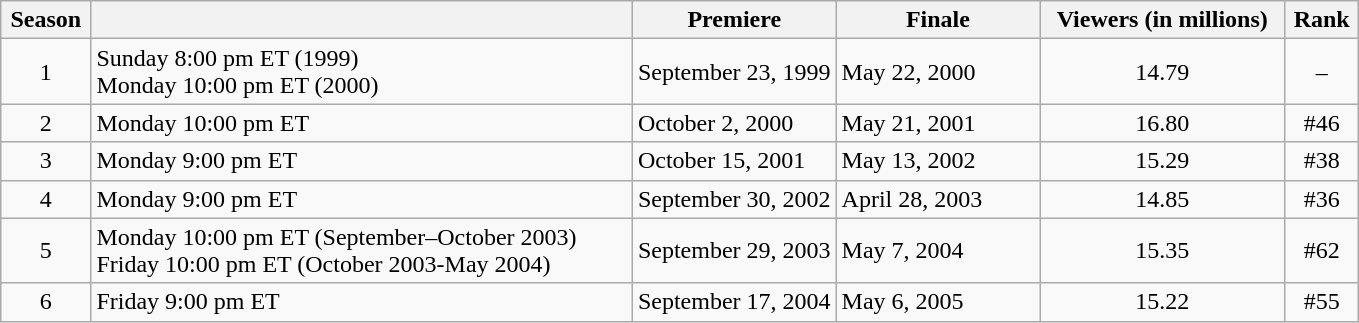<table class="wikitable">
<tr>
<th>Season</th>
<th></th>
<th style="width:15%;">Premiere</th>
<th style="width:15%;">Finale</th>
<th>Viewers (in millions)</th>
<th>Rank</th>
</tr>
<tr>
<td align=center>1</td>
<td>Sunday 8:00 pm ET (1999)<br>Monday 10:00 pm ET (2000)</td>
<td>September 23, 1999</td>
<td>May 22, 2000</td>
<td style="text-align:center">14.79</td>
<td style="text-align:center">–</td>
</tr>
<tr>
<td align=center>2</td>
<td>Monday 10:00 pm ET</td>
<td>October 2, 2000</td>
<td>May 21, 2001</td>
<td style="text-align:center">16.80</td>
<td style="text-align:center">#46</td>
</tr>
<tr>
<td align=center>3</td>
<td>Monday 9:00 pm ET</td>
<td>October 15, 2001</td>
<td>May 13, 2002</td>
<td style="text-align:center">15.29</td>
<td style="text-align:center">#38</td>
</tr>
<tr>
<td align=center>4</td>
<td>Monday 9:00 pm ET</td>
<td>September 30, 2002</td>
<td>April 28, 2003</td>
<td style="text-align:center">14.85</td>
<td style="text-align:center">#36</td>
</tr>
<tr>
<td align=center>5</td>
<td>Monday 10:00 pm ET (September–October 2003)<br>Friday 10:00 pm ET (October 2003-May 2004)</td>
<td>September 29, 2003</td>
<td>May 7, 2004</td>
<td style="text-align:center">15.35</td>
<td style="text-align:center">#62</td>
</tr>
<tr>
<td align=center>6</td>
<td>Friday 9:00 pm ET</td>
<td>September 17, 2004</td>
<td>May 6, 2005</td>
<td style="text-align:center">15.22</td>
<td style="text-align:center">#55</td>
</tr>
</table>
